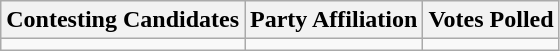<table class="wikitable sortable">
<tr>
<th>Contesting Candidates</th>
<th>Party Affiliation</th>
<th>Votes Polled</th>
</tr>
<tr>
<td></td>
<td></td>
<td></td>
</tr>
</table>
